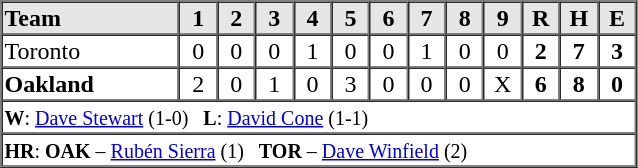<table border=1 cellspacing=0 width=425 style="margin-left:3em;">
<tr style="text-align:center; background-color:#e6e6e6;">
<th align=left width=28%>Team</th>
<th width=6%>1</th>
<th width=6%>2</th>
<th width=6%>3</th>
<th width=6%>4</th>
<th width=6%>5</th>
<th width=6%>6</th>
<th width=6%>7</th>
<th width=6%>8</th>
<th width=6%>9</th>
<th width=6%>R</th>
<th width=6%>H</th>
<th width=6%>E</th>
</tr>
<tr style="text-align:center;">
<td align=left>Toronto</td>
<td>0</td>
<td>0</td>
<td>0</td>
<td>1</td>
<td>0</td>
<td>0</td>
<td>1</td>
<td>0</td>
<td>0</td>
<td><strong>2</strong></td>
<td><strong>7</strong></td>
<td><strong>3</strong></td>
</tr>
<tr style="text-align:center;">
<td align=left><strong>Oakland</strong></td>
<td>2</td>
<td>0</td>
<td>1</td>
<td>0</td>
<td>3</td>
<td>0</td>
<td>0</td>
<td>0</td>
<td>X</td>
<td><strong>6</strong></td>
<td><strong>8</strong></td>
<td><strong>0</strong></td>
</tr>
<tr style="text-align:left;">
<td colspan=13><small><strong>W</strong>: <a href='#'>Dave Stewart</a> (1-0)   <strong>L</strong>: <a href='#'>David Cone</a> (1-1)</small></td>
</tr>
<tr style="text-align:left;">
<td colspan=13><small><strong>HR</strong>: <strong>OAK</strong> – <a href='#'>Rubén Sierra</a> (1)   <strong>TOR</strong> – <a href='#'>Dave Winfield</a> (2)</small></td>
</tr>
</table>
